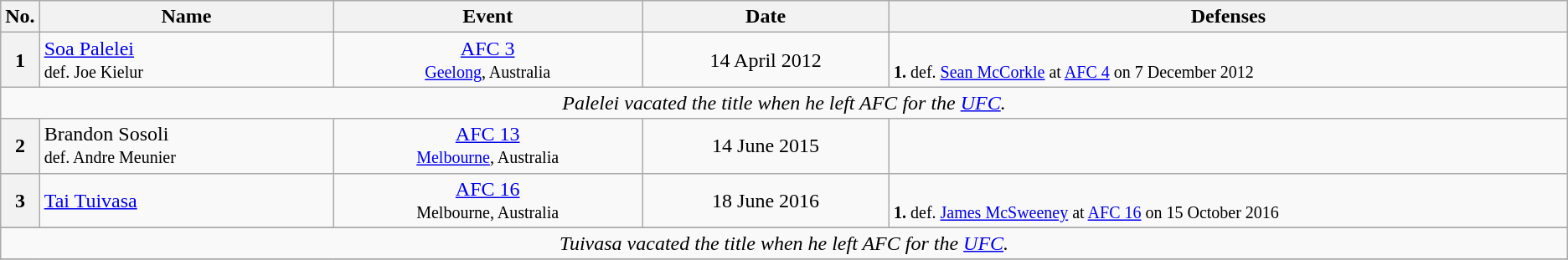<table class="wikitable">
<tr>
<th width=1%>No.</th>
<th width=19%>Name</th>
<th width=20%>Event</th>
<th width=16%>Date</th>
<th width=44%>Defenses</th>
</tr>
<tr>
<th>1</th>
<td align=left> <a href='#'>Soa Palelei</a><br><small>def. Joe Kielur</small></td>
<td align=center><a href='#'>AFC 3</a><br><small><a href='#'>Geelong</a>, Australia</small></td>
<td align=center>14 April 2012</td>
<td><br><small><strong>1.</strong> def. <a href='#'>Sean McCorkle</a> at <a href='#'>AFC 4</a> on 7 December 2012</small></td>
</tr>
<tr>
<td align="center" colspan="5"><em>Palelei vacated the title when he left AFC for the <a href='#'>UFC</a>.</em></td>
</tr>
<tr>
<th>2</th>
<td align=left> Brandon Sosoli <br><small>def. Andre Meunier</small></td>
<td align=center><a href='#'>AFC 13</a><br><small><a href='#'>Melbourne</a>, Australia</small></td>
<td align=center>14 June 2015</td>
<td></td>
</tr>
<tr>
<th>3</th>
<td align=left> <a href='#'>Tai Tuivasa</a></td>
<td align=center><a href='#'>AFC 16</a><br><small>Melbourne, Australia</small></td>
<td align=center>18 June 2016</td>
<td><br><small><strong>1.</strong> def. <a href='#'>James McSweeney</a> at <a href='#'>AFC 16</a> on 15 October 2016</small></td>
</tr>
<tr>
</tr>
<tr>
<td align="center" colspan="5"><em>Tuivasa vacated the title when he left AFC for the <a href='#'>UFC</a>.</em></td>
</tr>
<tr>
</tr>
</table>
